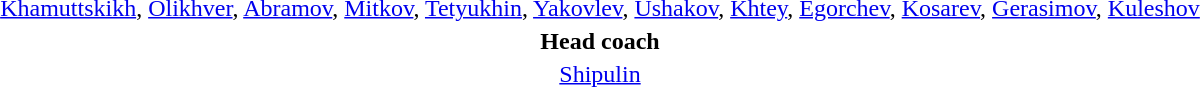<table style="text-align: center; margin-top: 2em; margin-left: auto; margin-right: auto">
<tr>
<td><a href='#'>Khamuttskikh</a>, <a href='#'>Olikhver</a>, <a href='#'>Abramov</a>, <a href='#'>Mitkov</a>, <a href='#'>Tetyukhin</a>, <a href='#'>Yakovlev</a>, <a href='#'>Ushakov</a>, <a href='#'>Khtey</a>, <a href='#'>Egorchev</a>, <a href='#'>Kosarev</a>, <a href='#'>Gerasimov</a>, <a href='#'>Kuleshov</a></td>
</tr>
<tr>
<td><strong>Head coach</strong></td>
</tr>
<tr>
<td><a href='#'>Shipulin</a></td>
</tr>
</table>
